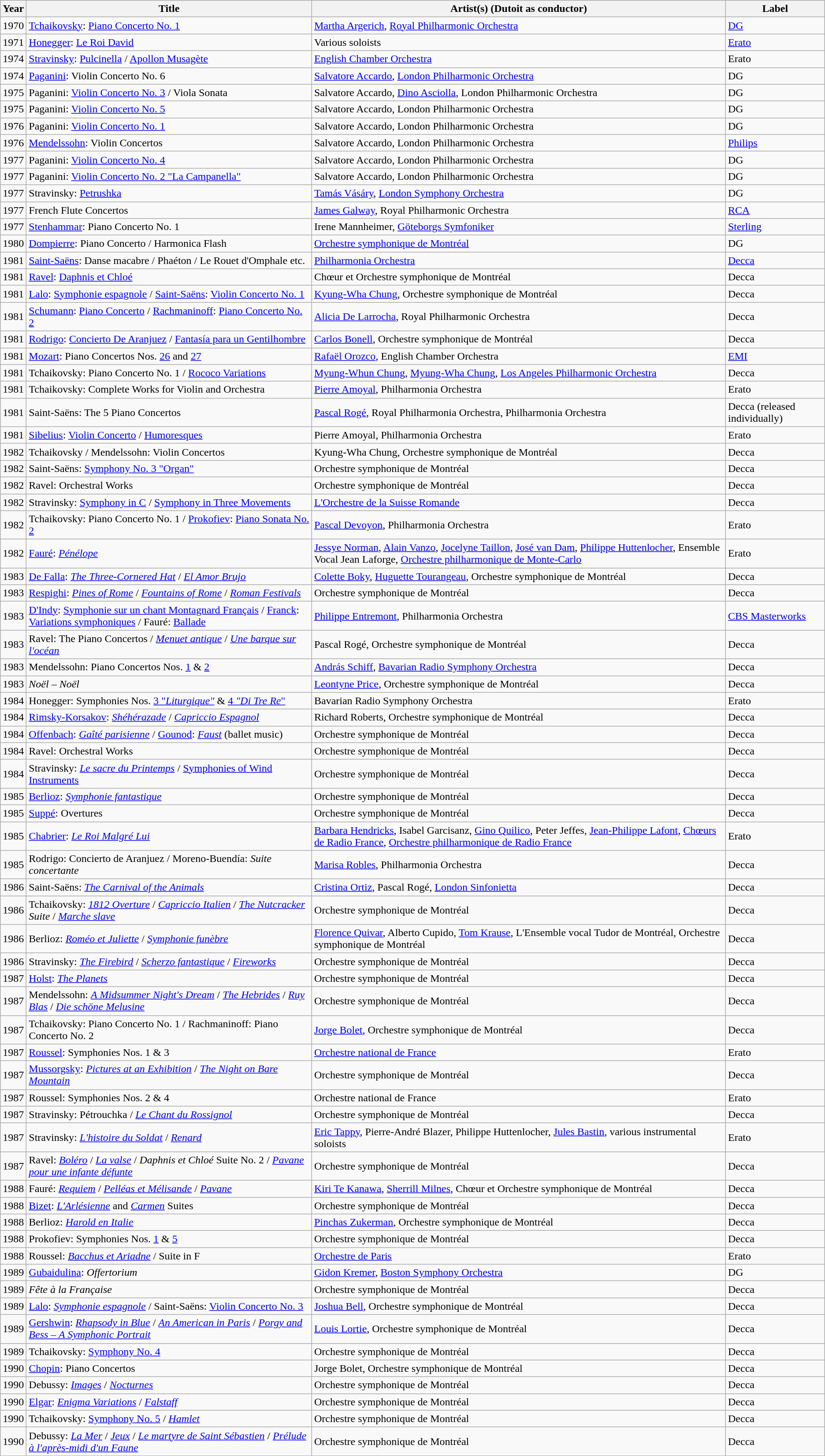<table class="wikitable sortable mw-collapsible">
<tr>
<th>Year</th>
<th>Title</th>
<th>Artist(s) (Dutoit as conductor)</th>
<th>Label</th>
</tr>
<tr>
<td>1970</td>
<td><a href='#'>Tchaikovsky</a>: <a href='#'>Piano Concerto No. 1</a></td>
<td><a href='#'>Martha Argerich</a>, <a href='#'>Royal Philharmonic Orchestra</a></td>
<td><a href='#'>DG</a></td>
</tr>
<tr>
<td>1971</td>
<td><a href='#'>Honegger</a>: <a href='#'>Le Roi David</a></td>
<td>Various soloists</td>
<td><a href='#'>Erato</a></td>
</tr>
<tr>
<td>1974</td>
<td><a href='#'>Stravinsky</a>: <a href='#'>Pulcinella</a> / <a href='#'>Apollon Musagète</a></td>
<td><a href='#'>English Chamber Orchestra</a></td>
<td>Erato</td>
</tr>
<tr>
<td>1974</td>
<td><a href='#'>Paganini</a>: Violin Concerto No. 6</td>
<td><a href='#'>Salvatore Accardo</a>, <a href='#'>London Philharmonic Orchestra</a></td>
<td>DG</td>
</tr>
<tr>
<td>1975</td>
<td>Paganini: <a href='#'>Violin Concerto No. 3</a> / Viola Sonata</td>
<td>Salvatore Accardo, <a href='#'>Dino Asciolla</a>, London Philharmonic Orchestra</td>
<td>DG</td>
</tr>
<tr>
<td>1975</td>
<td>Paganini: <a href='#'>Violin Concerto No. 5</a></td>
<td>Salvatore Accardo, London Philharmonic Orchestra</td>
<td>DG</td>
</tr>
<tr>
<td>1976</td>
<td>Paganini: <a href='#'>Violin Concerto No. 1</a></td>
<td>Salvatore Accardo, London Philharmonic Orchestra</td>
<td>DG</td>
</tr>
<tr>
<td>1976</td>
<td><a href='#'>Mendelssohn</a>: Violin Concertos</td>
<td>Salvatore Accardo, London Philharmonic Orchestra</td>
<td><a href='#'>Philips</a></td>
</tr>
<tr>
<td>1977</td>
<td>Paganini: <a href='#'>Violin Concerto No. 4</a></td>
<td>Salvatore Accardo, London Philharmonic Orchestra</td>
<td>DG</td>
</tr>
<tr>
<td>1977</td>
<td>Paganini: <a href='#'>Violin Concerto No. 2 "La Campanella"</a></td>
<td>Salvatore Accardo, London Philharmonic Orchestra</td>
<td>DG</td>
</tr>
<tr>
<td>1977</td>
<td>Stravinsky: <a href='#'>Petrushka</a></td>
<td><a href='#'>Tamás Vásáry</a>, <a href='#'>London Symphony Orchestra</a></td>
<td>DG</td>
</tr>
<tr>
<td>1977</td>
<td>French Flute Concertos</td>
<td><a href='#'>James Galway</a>, Royal Philharmonic Orchestra</td>
<td><a href='#'>RCA</a></td>
</tr>
<tr>
<td>1977</td>
<td><a href='#'>Stenhammar</a>: Piano Concerto No. 1</td>
<td>Irene Mannheimer, <a href='#'>Göteborgs Symfoniker</a></td>
<td><a href='#'>Sterling</a></td>
</tr>
<tr>
<td>1980</td>
<td><a href='#'>Dompierre</a>: Piano Concerto / Harmonica Flash</td>
<td><a href='#'>Orchestre symphonique de Montréal</a></td>
<td>DG</td>
</tr>
<tr>
<td>1981</td>
<td><a href='#'>Saint-Saëns</a>: Danse macabre / Phaéton / Le Rouet d'Omphale etc.</td>
<td><a href='#'>Philharmonia Orchestra</a></td>
<td><a href='#'>Decca</a></td>
</tr>
<tr>
<td>1981</td>
<td><a href='#'>Ravel</a>: <a href='#'>Daphnis et Chloé</a></td>
<td>Chœur et Orchestre symphonique de Montréal</td>
<td>Decca</td>
</tr>
<tr>
<td>1981</td>
<td><a href='#'>Lalo</a>: <a href='#'>Symphonie espagnole</a> / <a href='#'>Saint-Saëns</a>: <a href='#'>Violin Concerto No. 1</a></td>
<td><a href='#'>Kyung-Wha Chung</a>, Orchestre symphonique de Montréal</td>
<td>Decca</td>
</tr>
<tr>
<td>1981</td>
<td><a href='#'>Schumann</a>: <a href='#'>Piano Concerto</a> / <a href='#'>Rachmaninoff</a>: <a href='#'>Piano Concerto No. 2</a></td>
<td><a href='#'>Alicia De Larrocha</a>, Royal Philharmonic Orchestra</td>
<td>Decca</td>
</tr>
<tr>
<td>1981</td>
<td><a href='#'>Rodrigo</a>: <a href='#'>Concierto De Aranjuez</a> / <a href='#'>Fantasía para un Gentilhombre</a></td>
<td><a href='#'>Carlos Bonell</a>, Orchestre symphonique de Montréal</td>
<td>Decca</td>
</tr>
<tr>
<td>1981</td>
<td><a href='#'>Mozart</a>: Piano Concertos Nos. <a href='#'>26</a> and <a href='#'>27</a></td>
<td><a href='#'>Rafaël Orozco</a>, English Chamber Orchestra</td>
<td><a href='#'>EMI</a></td>
</tr>
<tr>
<td>1981</td>
<td>Tchaikovsky: Piano Concerto No. 1 / <a href='#'>Rococo Variations</a></td>
<td><a href='#'>Myung-Whun Chung</a>, <a href='#'>Myung-Wha Chung</a>, <a href='#'>Los Angeles Philharmonic Orchestra</a></td>
<td>Decca</td>
</tr>
<tr>
<td>1981</td>
<td>Tchaikovsky: Complete Works for Violin and Orchestra</td>
<td><a href='#'>Pierre Amoyal</a>, Philharmonia Orchestra</td>
<td>Erato</td>
</tr>
<tr>
<td>1981</td>
<td>Saint-Saëns: The 5 Piano Concertos</td>
<td><a href='#'>Pascal Rogé</a>, Royal Philharmonia Orchestra, Philharmonia Orchestra</td>
<td>Decca (released individually)</td>
</tr>
<tr>
<td>1981</td>
<td><a href='#'>Sibelius</a>: <a href='#'>Violin Concerto</a> / <a href='#'>Humoresques</a></td>
<td>Pierre Amoyal, Philharmonia Orchestra</td>
<td>Erato</td>
</tr>
<tr>
<td>1982</td>
<td>Tchaikovsky / Mendelssohn: Violin Concertos</td>
<td>Kyung-Wha Chung, Orchestre symphonique de Montréal</td>
<td>Decca</td>
</tr>
<tr>
<td>1982</td>
<td>Saint-Saëns: <a href='#'>Symphony No. 3 "Organ"</a></td>
<td>Orchestre symphonique de Montréal</td>
<td>Decca</td>
</tr>
<tr>
<td>1982</td>
<td>Ravel: Orchestral Works</td>
<td>Orchestre symphonique de Montréal</td>
<td>Decca</td>
</tr>
<tr>
<td>1982</td>
<td>Stravinsky: <a href='#'>Symphony in C</a> / <a href='#'>Symphony in Three Movements</a></td>
<td><a href='#'>L'Orchestre de la Suisse Romande</a></td>
<td>Decca</td>
</tr>
<tr>
<td>1982</td>
<td>Tchaikovsky: Piano Concerto No. 1 / <a href='#'>Prokofiev</a>: <a href='#'>Piano Sonata No. 2</a></td>
<td><a href='#'>Pascal Devoyon</a>, Philharmonia Orchestra</td>
<td>Erato</td>
</tr>
<tr>
<td>1982</td>
<td><a href='#'>Fauré</a>: <em><a href='#'>Pénélope</a></em></td>
<td><a href='#'>Jessye Norman</a>, <a href='#'>Alain Vanzo</a>, <a href='#'>Jocelyne Taillon</a>, <a href='#'>José van Dam</a>, <a href='#'>Philippe Huttenlocher</a>, Ensemble Vocal Jean Laforge, <a href='#'>Orchestre philharmonique de Monte-Carlo</a></td>
<td>Erato</td>
</tr>
<tr>
<td>1983</td>
<td><a href='#'>De Falla</a>: <em><a href='#'>The Three-Cornered Hat</a></em> / <em><a href='#'>El Amor Brujo</a></em></td>
<td><a href='#'>Colette Boky</a>, <a href='#'>Huguette Tourangeau</a>, Orchestre symphonique de Montréal</td>
<td>Decca</td>
</tr>
<tr>
<td>1983</td>
<td><a href='#'>Respighi</a>: <em><a href='#'>Pines of Rome</a></em> / <em><a href='#'>Fountains of Rome</a></em> / <em><a href='#'>Roman Festivals</a></em></td>
<td>Orchestre symphonique de Montréal</td>
<td>Decca</td>
</tr>
<tr>
<td>1983</td>
<td><a href='#'>D'Indy</a>: <a href='#'>Symphonie sur un chant Montagnard Français</a> / <a href='#'>Franck</a>: <a href='#'>Variations symphoniques</a> / Fauré: <a href='#'>Ballade</a></td>
<td><a href='#'>Philippe Entremont</a>, Philharmonia Orchestra</td>
<td><a href='#'>CBS Masterworks</a></td>
</tr>
<tr>
<td>1983</td>
<td>Ravel: The Piano Concertos / <em><a href='#'>Menuet antique</a></em> / <em><a href='#'>Une barque sur l'océan</a></em></td>
<td>Pascal Rogé, Orchestre symphonique de Montréal</td>
<td>Decca</td>
</tr>
<tr>
<td>1983</td>
<td>Mendelssohn: Piano Concertos Nos. <a href='#'>1</a> & <a href='#'>2</a></td>
<td><a href='#'>András Schiff</a>, <a href='#'>Bavarian Radio Symphony Orchestra</a></td>
<td>Decca</td>
</tr>
<tr>
<td>1983</td>
<td><em>Noël – Noël</em></td>
<td><a href='#'>Leontyne Price</a>, Orchestre symphonique de Montréal</td>
<td>Decca</td>
</tr>
<tr>
<td>1984</td>
<td>Honegger: Symphonies Nos. <a href='#'>3 "<em>Liturgique"</em></a> & <a href='#'>4 <em>"Di Tre Re</em>"</a></td>
<td>Bavarian Radio Symphony Orchestra</td>
<td>Erato</td>
</tr>
<tr>
<td>1984</td>
<td><a href='#'>Rimsky-Korsakov</a>: <em><a href='#'>Shéhérazade</a></em> / <em><a href='#'>Capriccio Espagnol</a></em></td>
<td>Richard Roberts, Orchestre symphonique de Montréal</td>
<td>Decca</td>
</tr>
<tr>
<td>1984</td>
<td><a href='#'>Offenbach</a>: <em><a href='#'>Gaîté parisienne</a></em> / <a href='#'>Gounod</a>: <em><a href='#'>Faust</a></em> (ballet music)</td>
<td>Orchestre symphonique de Montréal</td>
<td>Decca</td>
</tr>
<tr>
<td>1984</td>
<td>Ravel: Orchestral Works</td>
<td>Orchestre symphonique de Montréal</td>
<td>Decca</td>
</tr>
<tr>
<td>1984</td>
<td>Stravinsky: <em><a href='#'>Le sacre du Printemps</a></em> / <a href='#'>Symphonies of Wind Instruments</a></td>
<td>Orchestre symphonique de Montréal</td>
<td>Decca</td>
</tr>
<tr>
<td>1985</td>
<td><a href='#'>Berlioz</a>: <em><a href='#'>Symphonie fantastique</a></em></td>
<td>Orchestre symphonique de Montréal</td>
<td>Decca</td>
</tr>
<tr>
<td>1985</td>
<td><a href='#'>Suppé</a>: Overtures</td>
<td>Orchestre symphonique de Montréal</td>
<td>Decca</td>
</tr>
<tr>
<td>1985</td>
<td><a href='#'>Chabrier</a>: <em><a href='#'>Le Roi Malgré Lui</a></em></td>
<td><a href='#'>Barbara Hendricks</a>, Isabel Garcisanz, <a href='#'>Gino Quilico</a>, Peter Jeffes, <a href='#'>Jean-Philippe Lafont</a>, <a href='#'>Chœurs de Radio France</a>, <a href='#'>Orchestre philharmonique de Radio France</a></td>
<td>Erato</td>
</tr>
<tr>
<td>1985</td>
<td>Rodrigo: Concierto de Aranjuez / Moreno-Buendía: <em>Suite concertante</em></td>
<td><a href='#'>Marisa Robles</a>, Philharmonia Orchestra</td>
<td>Decca</td>
</tr>
<tr>
<td>1986</td>
<td>Saint-Saëns: <em><a href='#'>The Carnival of the Animals</a></em></td>
<td><a href='#'>Cristina Ortiz</a>, Pascal Rogé, <a href='#'>London Sinfonietta</a></td>
<td>Decca</td>
</tr>
<tr>
<td>1986</td>
<td>Tchaikovsky: <em><a href='#'>1812 Overture</a></em> / <em><a href='#'>Capriccio Italien</a></em> / <em><a href='#'>The Nutcracker</a> Suite</em> / <em><a href='#'>Marche slave</a></em></td>
<td>Orchestre symphonique de Montréal</td>
<td>Decca</td>
</tr>
<tr>
<td>1986</td>
<td>Berlioz: <em><a href='#'>Roméo et Juliette</a></em> / <em><a href='#'>Symphonie funèbre</a></em></td>
<td><a href='#'>Florence Quivar</a>, Alberto Cupido, <a href='#'>Tom Krause</a>, L'Ensemble vocal Tudor de Montréal, Orchestre symphonique de Montréal</td>
<td>Decca</td>
</tr>
<tr>
<td>1986</td>
<td>Stravinsky: <em><a href='#'>The Firebird</a></em> / <em><a href='#'>Scherzo fantastique</a></em> / <em><a href='#'>Fireworks</a></em></td>
<td>Orchestre symphonique de Montréal</td>
<td>Decca</td>
</tr>
<tr>
<td>1987</td>
<td><a href='#'>Holst</a>: <em><a href='#'>The Planets</a></em></td>
<td>Orchestre symphonique de Montréal</td>
<td>Decca</td>
</tr>
<tr>
<td>1987</td>
<td>Mendelssohn: <em><a href='#'>A Midsummer Night's Dream</a></em> / <em><a href='#'>The Hebrides</a></em> / <em><a href='#'>Ruy Blas</a></em> / <em><a href='#'>Die schöne Melusine</a></em></td>
<td>Orchestre symphonique de Montréal</td>
<td>Decca</td>
</tr>
<tr>
<td>1987</td>
<td>Tchaikovsky: Piano Concerto No. 1 / Rachmaninoff: Piano Concerto No. 2</td>
<td><a href='#'>Jorge Bolet</a>, Orchestre symphonique de Montréal</td>
<td>Decca</td>
</tr>
<tr>
<td>1987</td>
<td><a href='#'>Roussel</a>: Symphonies Nos. 1 & 3</td>
<td><a href='#'>Orchestre national de France</a></td>
<td>Erato</td>
</tr>
<tr>
<td>1987</td>
<td><a href='#'>Mussorgsky</a>: <em><a href='#'>Pictures at an Exhibition</a></em> / <em><a href='#'>The Night on Bare Mountain</a></em></td>
<td>Orchestre symphonique de Montréal</td>
<td>Decca</td>
</tr>
<tr>
<td>1987</td>
<td>Roussel: Symphonies Nos. 2 & 4</td>
<td>Orchestre national de France</td>
<td>Erato</td>
</tr>
<tr>
<td>1987</td>
<td>Stravinsky: Pétrouchka / <em><a href='#'>Le Chant du Rossignol</a></em></td>
<td>Orchestre symphonique de Montréal</td>
<td>Decca</td>
</tr>
<tr>
<td>1987</td>
<td>Stravinsky: <em><a href='#'>L'histoire du Soldat</a></em> / <em><a href='#'>Renard</a></em></td>
<td><a href='#'>Eric Tappy</a>, Pierre-André Blazer, Philippe Huttenlocher, <a href='#'>Jules Bastin</a>, various instrumental soloists</td>
<td>Erato</td>
</tr>
<tr>
<td>1987</td>
<td>Ravel: <em><a href='#'>Boléro</a></em> / <em><a href='#'>La valse</a></em> / <em>Daphnis et Chloé</em> Suite No. 2 / <em><a href='#'>Pavane pour une infante défunte</a></em></td>
<td>Orchestre symphonique de Montréal</td>
<td>Decca</td>
</tr>
<tr>
<td>1988</td>
<td>Fauré: <em><a href='#'>Requiem</a></em> / <em><a href='#'>Pelléas et Mélisande</a></em> / <em><a href='#'>Pavane</a></em></td>
<td><a href='#'>Kiri Te Kanawa</a>, <a href='#'>Sherrill Milnes</a>, Chœur et Orchestre symphonique de Montréal</td>
<td>Decca</td>
</tr>
<tr>
<td>1988</td>
<td><a href='#'>Bizet</a>: <em><a href='#'>L'Arlésienne</a></em> and <em><a href='#'>Carmen</a></em> Suites</td>
<td>Orchestre symphonique de Montréal</td>
<td>Decca</td>
</tr>
<tr>
<td>1988</td>
<td>Berlioz: <em><a href='#'>Harold en Italie</a></em></td>
<td><a href='#'>Pinchas Zukerman</a>, Orchestre symphonique de Montréal</td>
<td>Decca</td>
</tr>
<tr>
<td>1988</td>
<td>Prokofiev: Symphonies Nos. <a href='#'>1</a> & <a href='#'>5</a></td>
<td>Orchestre symphonique de Montréal</td>
<td>Decca</td>
</tr>
<tr>
<td>1988</td>
<td>Roussel: <em><a href='#'>Bacchus et Ariadne</a></em> / Suite in F</td>
<td><a href='#'>Orchestre de Paris</a></td>
<td>Erato</td>
</tr>
<tr>
<td>1989</td>
<td><a href='#'>Gubaidulina</a>: <em>Offertorium</em></td>
<td><a href='#'>Gidon Kremer</a>, <a href='#'>Boston Symphony Orchestra</a></td>
<td>DG</td>
</tr>
<tr>
<td>1989</td>
<td><em>Fête à la Française</em></td>
<td>Orchestre symphonique de Montréal</td>
<td>Decca</td>
</tr>
<tr>
<td>1989</td>
<td><a href='#'>Lalo</a>: <em><a href='#'>Symphonie espagnole</a></em> / Saint-Saëns: <a href='#'>Violin Concerto No. 3</a></td>
<td><a href='#'>Joshua Bell</a>, Orchestre symphonique de Montréal</td>
<td>Decca</td>
</tr>
<tr>
<td>1989</td>
<td><a href='#'>Gershwin</a>: <em><a href='#'>Rhapsody in Blue</a></em> / <em><a href='#'>An American in Paris</a></em> / <em><a href='#'>Porgy and Bess – A Symphonic Portrait</a></em></td>
<td><a href='#'>Louis Lortie</a>, Orchestre symphonique de Montréal</td>
<td>Decca</td>
</tr>
<tr>
<td>1989</td>
<td>Tchaikovsky: <a href='#'>Symphony No. 4</a></td>
<td>Orchestre symphonique de Montréal</td>
<td>Decca</td>
</tr>
<tr>
<td>1990</td>
<td><a href='#'>Chopin</a>: Piano Concertos</td>
<td>Jorge Bolet, Orchestre symphonique de Montréal</td>
<td>Decca</td>
</tr>
<tr>
<td>1990</td>
<td>Debussy: <em><a href='#'>Images</a></em> / <em><a href='#'>Nocturnes</a></em></td>
<td>Orchestre symphonique de Montréal</td>
<td>Decca</td>
</tr>
<tr>
<td>1990</td>
<td><a href='#'>Elgar</a>: <em><a href='#'>Enigma Variations</a></em> / <em><a href='#'>Falstaff</a></em></td>
<td>Orchestre symphonique de Montréal</td>
<td>Decca</td>
</tr>
<tr>
<td>1990</td>
<td>Tchaikovsky: <a href='#'>Symphony No. 5</a> / <em><a href='#'>Hamlet</a></em></td>
<td>Orchestre symphonique de Montréal</td>
<td>Decca</td>
</tr>
<tr>
<td>1990</td>
<td>Debussy: <em><a href='#'>La Mer</a></em> / <em><a href='#'>Jeux</a></em> / <em><a href='#'>Le martyre de Saint Sébastien</a></em> / <em><a href='#'>Prélude à l'après-midi d'un Faune</a></em></td>
<td>Orchestre symphonique de Montréal</td>
<td>Decca</td>
</tr>
</table>
